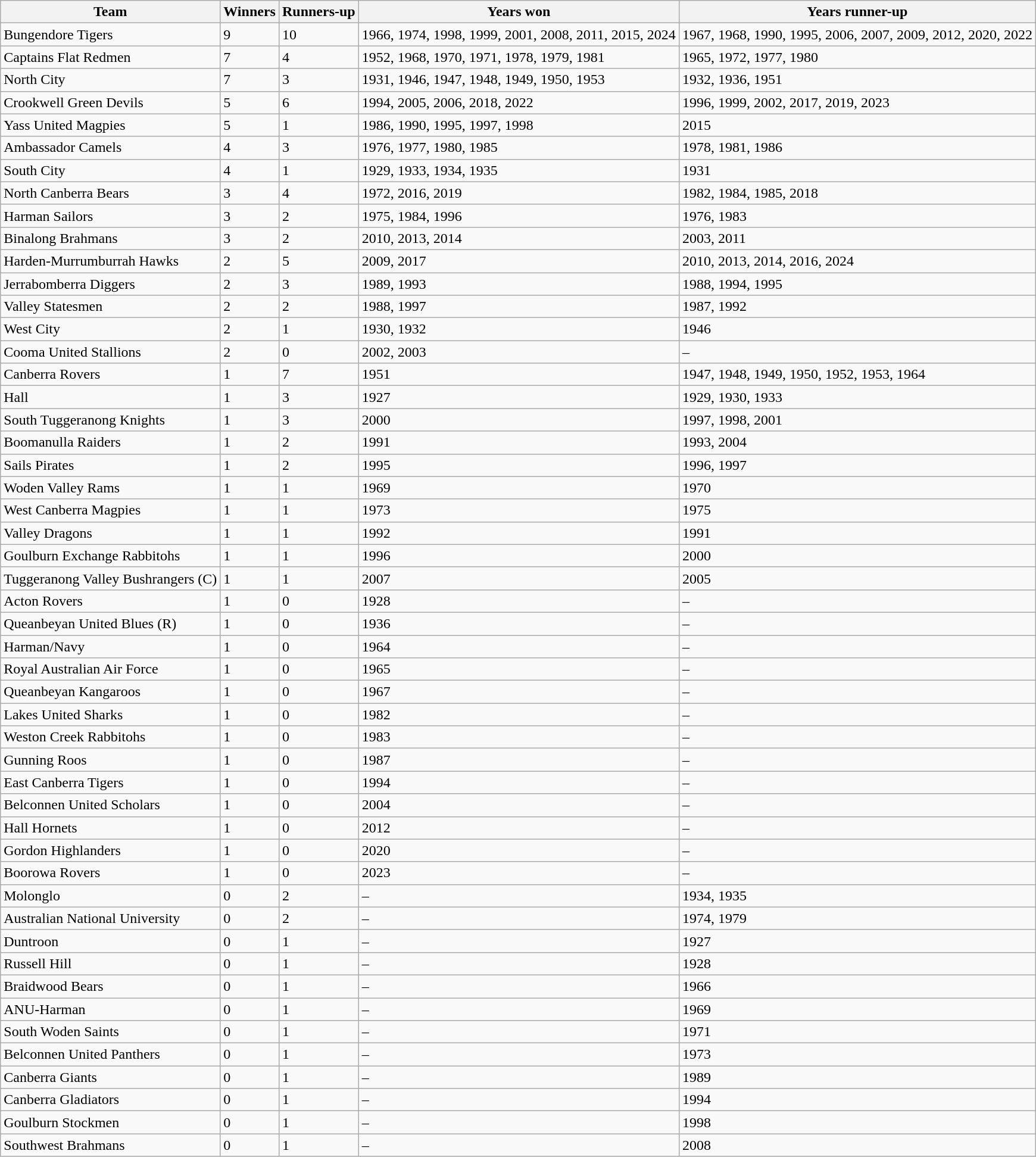<table class="wikitable sortable">
<tr>
<th>Team</th>
<th>Winners</th>
<th>Runners-up</th>
<th>Years won</th>
<th>Years runner-up</th>
</tr>
<tr>
<td> Bungendore Tigers</td>
<td>9</td>
<td>10</td>
<td>1966, 1974, 1998, 1999, 2001, 2008, 2011, 2015, 2024</td>
<td>1967, 1968, 1990, 1995, 2006, 2007, 2009, 2012, 2020, 2022</td>
</tr>
<tr>
<td> Captains Flat Redmen</td>
<td>7</td>
<td>4</td>
<td>1952, 1968, 1970, 1971, 1978, 1979, 1981</td>
<td>1965, 1972, 1977, 1980</td>
</tr>
<tr>
<td> North City</td>
<td>7</td>
<td>3</td>
<td>1931, 1946, 1947, 1948, 1949, 1950, 1953</td>
<td>1932, 1936, 1951</td>
</tr>
<tr>
<td> Crookwell Green Devils</td>
<td>5</td>
<td>6</td>
<td>1994, 2005, 2006, 2018, 2022</td>
<td>1996, 1999, 2002, 2017, 2019, 2023</td>
</tr>
<tr>
<td> Yass United Magpies</td>
<td>5</td>
<td>1</td>
<td>1986, 1990, 1995, 1997, 1998</td>
<td>2015</td>
</tr>
<tr>
<td> Ambassador Camels</td>
<td>4</td>
<td>3</td>
<td>1976, 1977, 1980, 1985</td>
<td>1978, 1981, 1986</td>
</tr>
<tr>
<td> South City</td>
<td>4</td>
<td>1</td>
<td>1929, 1933, 1934, 1935</td>
<td>1931</td>
</tr>
<tr>
<td><em></em> North Canberra Bears</td>
<td>3</td>
<td>4</td>
<td>1972, 2016, 2019</td>
<td>1982, 1984, 1985, 2018</td>
</tr>
<tr>
<td> Harman Sailors</td>
<td>3</td>
<td>2</td>
<td>1975, 1984, 1996</td>
<td>1976, 1983</td>
</tr>
<tr>
<td> Binalong Brahmans</td>
<td>3</td>
<td>2</td>
<td>2010, 2013, 2014</td>
<td>2003, 2011</td>
</tr>
<tr>
<td> Harden-Murrumburrah Hawks</td>
<td>2</td>
<td>5</td>
<td>2009, 2017</td>
<td>2010, 2013, 2014, 2016, 2024</td>
</tr>
<tr>
<td> Jerrabomberra Diggers</td>
<td>2</td>
<td>3</td>
<td>1989, 1993</td>
<td>1988, 1994, 1995</td>
</tr>
<tr>
<td> Valley Statesmen</td>
<td>2</td>
<td>2</td>
<td>1988, 1997</td>
<td>1987, 1992</td>
</tr>
<tr>
<td> West City</td>
<td>2</td>
<td>1</td>
<td>1930, 1932</td>
<td>1946</td>
</tr>
<tr>
<td> Cooma United Stallions</td>
<td>2</td>
<td>0</td>
<td>2002, 2003</td>
<td>–</td>
</tr>
<tr>
<td> Canberra Rovers</td>
<td>1</td>
<td>7</td>
<td>1951</td>
<td>1947, 1948, 1949, 1950, 1952, 1953, 1964</td>
</tr>
<tr>
<td> Hall</td>
<td>1</td>
<td>3</td>
<td>1927</td>
<td>1929, 1930, 1933</td>
</tr>
<tr>
<td> South Tuggeranong Knights</td>
<td>1</td>
<td>3</td>
<td>2000</td>
<td>1997, 1998, 2001</td>
</tr>
<tr>
<td> Boomanulla Raiders</td>
<td>1</td>
<td>2</td>
<td>1991</td>
<td>1993, 2004</td>
</tr>
<tr>
<td> Sails Pirates</td>
<td>1</td>
<td>2</td>
<td>1995</td>
<td>1996, 1997</td>
</tr>
<tr>
<td> Woden Valley Rams</td>
<td>1</td>
<td>1</td>
<td>1969</td>
<td>1970</td>
</tr>
<tr>
<td> West Canberra Magpies</td>
<td>1</td>
<td>1</td>
<td>1973</td>
<td>1975</td>
</tr>
<tr>
<td> Valley Dragons</td>
<td>1</td>
<td>1</td>
<td>1992</td>
<td>1991</td>
</tr>
<tr>
<td> Goulburn Exchange Rabbitohs</td>
<td>1</td>
<td>1</td>
<td>1996</td>
<td>2000</td>
</tr>
<tr>
<td> Tuggeranong Valley Bushrangers (C)</td>
<td>1</td>
<td>1</td>
<td>2007</td>
<td>2005</td>
</tr>
<tr>
<td> Acton Rovers</td>
<td>1</td>
<td>0</td>
<td>1928</td>
<td>–</td>
</tr>
<tr>
<td> Queanbeyan United Blues (R)</td>
<td>1</td>
<td>0</td>
<td>1936</td>
<td>–</td>
</tr>
<tr>
<td> Harman/Navy</td>
<td>1</td>
<td>0</td>
<td>1964</td>
<td>–</td>
</tr>
<tr>
<td> Royal Australian Air Force</td>
<td>1</td>
<td>0</td>
<td>1965</td>
<td>–</td>
</tr>
<tr>
<td> Queanbeyan Kangaroos</td>
<td>1</td>
<td>0</td>
<td>1967</td>
<td>–</td>
</tr>
<tr>
<td> Lakes United Sharks</td>
<td>1</td>
<td>0</td>
<td>1982</td>
<td>–</td>
</tr>
<tr>
<td> Weston Creek Rabbitohs</td>
<td>1</td>
<td>0</td>
<td>1983</td>
<td>–</td>
</tr>
<tr>
<td> Gunning Roos</td>
<td>1</td>
<td>0</td>
<td>1987</td>
<td>–</td>
</tr>
<tr>
<td> East Canberra Tigers</td>
<td>1</td>
<td>0</td>
<td>1994</td>
<td>–</td>
</tr>
<tr>
<td> Belconnen United Scholars</td>
<td>1</td>
<td>0</td>
<td>2004</td>
<td>–</td>
</tr>
<tr>
<td> Hall Hornets</td>
<td>1</td>
<td>0</td>
<td>2012</td>
<td>–</td>
</tr>
<tr>
<td> Gordon Highlanders</td>
<td>1</td>
<td>0</td>
<td>2020</td>
<td>–</td>
</tr>
<tr>
<td> Boorowa Rovers</td>
<td>1</td>
<td>0</td>
<td>2023</td>
<td>–</td>
</tr>
<tr>
<td> Molonglo</td>
<td>0</td>
<td>2</td>
<td>–</td>
<td>1934, 1935</td>
</tr>
<tr>
<td> Australian National University</td>
<td>0</td>
<td>2</td>
<td>–</td>
<td>1974, 1979</td>
</tr>
<tr>
<td> Duntroon</td>
<td>0</td>
<td>1</td>
<td>–</td>
<td>1927</td>
</tr>
<tr>
<td> Russell Hill</td>
<td>0</td>
<td>1</td>
<td>–</td>
<td>1928</td>
</tr>
<tr>
<td> Braidwood Bears</td>
<td>0</td>
<td>1</td>
<td>–</td>
<td>1966</td>
</tr>
<tr>
<td> ANU-Harman</td>
<td>0</td>
<td>1</td>
<td>–</td>
<td>1969</td>
</tr>
<tr>
<td> South Woden Saints</td>
<td>0</td>
<td>1</td>
<td>–</td>
<td>1971</td>
</tr>
<tr>
<td> Belconnen United Panthers</td>
<td>0</td>
<td>1</td>
<td>–</td>
<td>1973</td>
</tr>
<tr>
<td> Canberra Giants</td>
<td>0</td>
<td>1</td>
<td>–</td>
<td>1989</td>
</tr>
<tr>
<td> Canberra Gladiators</td>
<td>0</td>
<td>1</td>
<td>–</td>
<td>1994</td>
</tr>
<tr>
<td> Goulburn Stockmen</td>
<td>0</td>
<td>1</td>
<td>–</td>
<td>1998</td>
</tr>
<tr>
<td> Southwest Brahmans</td>
<td>0</td>
<td>1</td>
<td>–</td>
<td>2008</td>
</tr>
</table>
